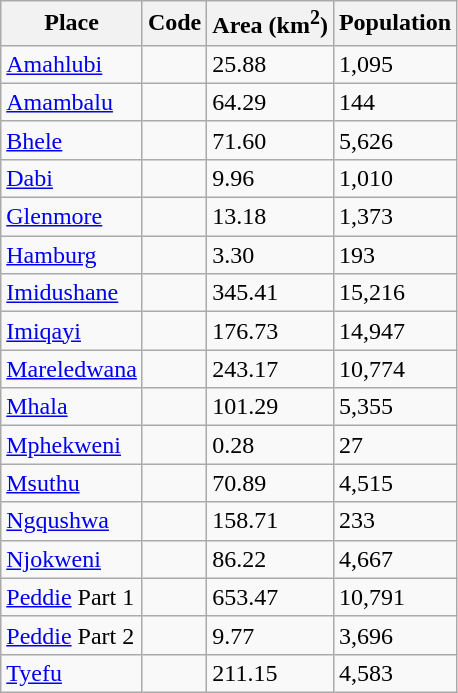<table class="wikitable sortable">
<tr>
<th>Place</th>
<th>Code</th>
<th>Area (km<sup>2</sup>)</th>
<th>Population</th>
</tr>
<tr>
<td><a href='#'>Amahlubi</a></td>
<td></td>
<td>25.88</td>
<td>1,095</td>
</tr>
<tr>
<td><a href='#'>Amambalu</a></td>
<td></td>
<td>64.29</td>
<td>144</td>
</tr>
<tr>
<td><a href='#'>Bhele</a></td>
<td></td>
<td>71.60</td>
<td>5,626</td>
</tr>
<tr>
<td><a href='#'>Dabi</a></td>
<td></td>
<td>9.96</td>
<td>1,010</td>
</tr>
<tr>
<td><a href='#'>Glenmore</a></td>
<td></td>
<td>13.18</td>
<td>1,373</td>
</tr>
<tr>
<td><a href='#'>Hamburg</a></td>
<td></td>
<td>3.30</td>
<td>193</td>
</tr>
<tr>
<td><a href='#'>Imidushane</a></td>
<td></td>
<td>345.41</td>
<td>15,216</td>
</tr>
<tr>
<td><a href='#'>Imiqayi</a></td>
<td></td>
<td>176.73</td>
<td>14,947</td>
</tr>
<tr>
<td><a href='#'>Mareledwana</a></td>
<td></td>
<td>243.17</td>
<td>10,774</td>
</tr>
<tr>
<td><a href='#'>Mhala</a></td>
<td></td>
<td>101.29</td>
<td>5,355</td>
</tr>
<tr>
<td><a href='#'>Mphekweni</a></td>
<td></td>
<td>0.28</td>
<td>27</td>
</tr>
<tr>
<td><a href='#'>Msuthu</a></td>
<td></td>
<td>70.89</td>
<td>4,515</td>
</tr>
<tr>
<td><a href='#'>Ngqushwa</a></td>
<td></td>
<td>158.71</td>
<td>233</td>
</tr>
<tr>
<td><a href='#'>Njokweni</a></td>
<td></td>
<td>86.22</td>
<td>4,667</td>
</tr>
<tr>
<td><a href='#'>Peddie</a> Part 1</td>
<td></td>
<td>653.47</td>
<td>10,791</td>
</tr>
<tr>
<td><a href='#'>Peddie</a> Part 2</td>
<td></td>
<td>9.77</td>
<td>3,696</td>
</tr>
<tr>
<td><a href='#'>Tyefu</a></td>
<td></td>
<td>211.15</td>
<td>4,583</td>
</tr>
</table>
